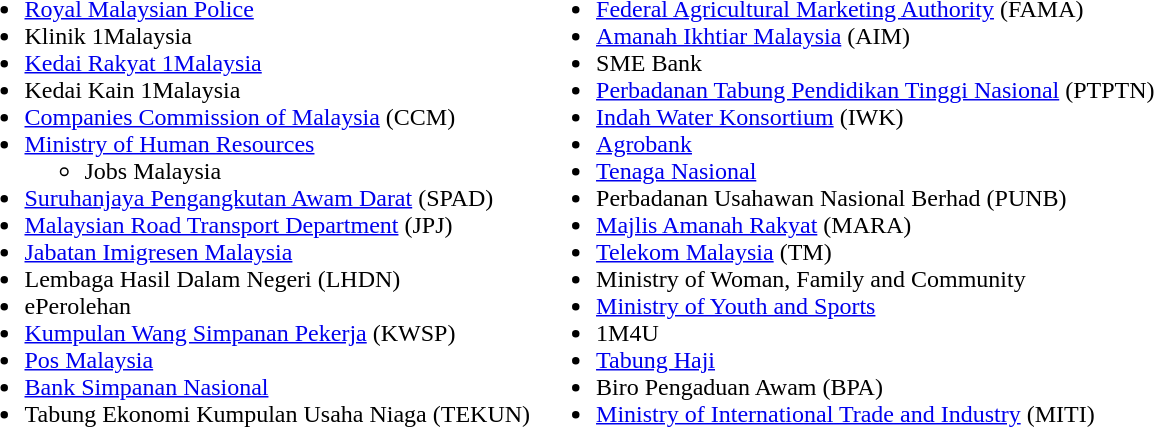<table>
<tr valign="top">
<td><br><ul><li><a href='#'>Royal Malaysian Police</a></li><li>Klinik 1Malaysia</li><li><a href='#'>Kedai Rakyat 1Malaysia</a></li><li>Kedai Kain 1Malaysia</li><li><a href='#'>Companies Commission of Malaysia</a> (CCM)</li><li><a href='#'>Ministry of Human Resources</a><ul><li>Jobs Malaysia</li></ul></li><li><a href='#'>Suruhanjaya Pengangkutan Awam Darat</a> (SPAD)</li><li><a href='#'>Malaysian Road Transport Department</a> (JPJ)</li><li><a href='#'>Jabatan Imigresen Malaysia</a></li><li>Lembaga Hasil Dalam Negeri (LHDN)</li><li>ePerolehan</li><li><a href='#'>Kumpulan Wang Simpanan Pekerja</a> (KWSP)</li><li><a href='#'>Pos Malaysia</a></li><li><a href='#'>Bank Simpanan Nasional</a></li><li>Tabung Ekonomi Kumpulan Usaha Niaga (TEKUN)</li></ul></td>
<td><br><ul><li><a href='#'>Federal Agricultural Marketing Authority</a> (FAMA)</li><li><a href='#'>Amanah Ikhtiar Malaysia</a> (AIM)</li><li>SME Bank</li><li><a href='#'>Perbadanan Tabung Pendidikan Tinggi Nasional</a> (PTPTN)</li><li><a href='#'>Indah Water Konsortium</a> (IWK)</li><li><a href='#'>Agrobank</a></li><li><a href='#'>Tenaga Nasional</a></li><li>Perbadanan Usahawan Nasional Berhad (PUNB)</li><li><a href='#'>Majlis Amanah Rakyat</a> (MARA)</li><li><a href='#'>Telekom Malaysia</a> (TM)</li><li>Ministry of Woman, Family and Community</li><li><a href='#'>Ministry of Youth and Sports</a></li><li>1M4U</li><li><a href='#'>Tabung Haji</a></li><li>Biro Pengaduan Awam (BPA)</li><li><a href='#'>Ministry of International Trade and Industry</a> (MITI)</li></ul></td>
</tr>
</table>
